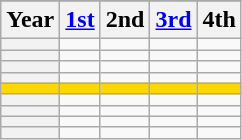<table class="wikitable" style="align:left;margin-left:2em;text-align:center;">
<tr>
</tr>
<tr>
<th scope="col">Year</th>
<th scope="col"><a href='#'>1st</a></th>
<th scope="col">2nd</th>
<th scope="col"><a href='#'>3rd</a></th>
<th scope="col">4th</th>
</tr>
<tr>
<th scope="row"></th>
<td></td>
<td></td>
<td></td>
<td></td>
</tr>
<tr>
<th scope="row"></th>
<td></td>
<td></td>
<td></td>
<td></td>
</tr>
<tr>
<th scope="row"></th>
<td></td>
<td></td>
<td></td>
<td></td>
</tr>
<tr>
<th scope="row"></th>
<td></td>
<td></td>
<td></td>
<td></td>
</tr>
<tr>
<th scope="row" style="background-color:gold"></th>
<td scope="row" style="background-color:gold"></td>
<td scope="row" style="background-color:gold"></td>
<td scope="row" style="background-color:gold"></td>
<td scope="row" style="background-color:gold"></td>
</tr>
<tr>
<th scope="row"></th>
<td></td>
<td></td>
<td></td>
<td></td>
</tr>
<tr>
<th scope="row"></th>
<td></td>
<td></td>
<td></td>
<td></td>
</tr>
<tr>
<th scope="row"></th>
<td></td>
<td></td>
<td></td>
<td></td>
</tr>
<tr>
<th scope="row"></th>
<td></td>
<td></td>
<td></td>
<td></td>
</tr>
</table>
